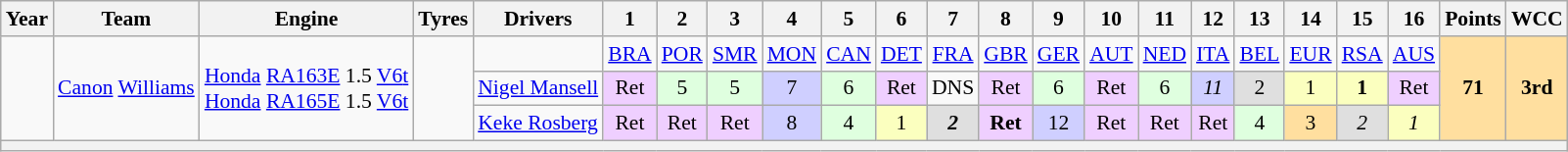<table class="wikitable" style="text-align:center; font-size:90%">
<tr>
<th>Year</th>
<th>Team</th>
<th>Engine</th>
<th>Tyres</th>
<th>Drivers</th>
<th>1</th>
<th>2</th>
<th>3</th>
<th>4</th>
<th>5</th>
<th>6</th>
<th>7</th>
<th>8</th>
<th>9</th>
<th>10</th>
<th>11</th>
<th>12</th>
<th>13</th>
<th>14</th>
<th>15</th>
<th>16</th>
<th>Points</th>
<th>WCC</th>
</tr>
<tr>
<td rowspan="3"></td>
<td rowspan="3"><a href='#'>Canon</a> <a href='#'>Williams</a></td>
<td rowspan="3"><a href='#'>Honda</a> <a href='#'>RA163E</a> 1.5 <a href='#'>V6</a><a href='#'>t</a><br><a href='#'>Honda</a> <a href='#'>RA165E</a> 1.5 <a href='#'>V6</a><a href='#'>t</a></td>
<td rowspan="3"></td>
<td></td>
<td><a href='#'>BRA</a></td>
<td><a href='#'>POR</a></td>
<td><a href='#'>SMR</a></td>
<td><a href='#'>MON</a></td>
<td><a href='#'>CAN</a></td>
<td><a href='#'>DET</a></td>
<td><a href='#'>FRA</a></td>
<td><a href='#'>GBR</a></td>
<td><a href='#'>GER</a></td>
<td><a href='#'>AUT</a></td>
<td><a href='#'>NED</a></td>
<td><a href='#'>ITA</a></td>
<td><a href='#'>BEL</a></td>
<td><a href='#'>EUR</a></td>
<td><a href='#'>RSA</a></td>
<td><a href='#'>AUS</a></td>
<td rowspan="3" style="background:#ffdf9f;"><strong>71</strong></td>
<td rowspan="3" style="background:#ffdf9f;"><strong>3rd</strong></td>
</tr>
<tr>
<td align="left"><a href='#'>Nigel Mansell</a></td>
<td style="background:#efcfff;">Ret</td>
<td style="background:#dfffdf;">5</td>
<td style="background:#dfffdf;">5</td>
<td style="background:#cfcfff;">7</td>
<td style="background:#dfffdf;">6</td>
<td style="background:#efcfff;">Ret</td>
<td>DNS</td>
<td style="background:#efcfff;">Ret</td>
<td style="background:#dfffdf;">6</td>
<td style="background:#efcfff;">Ret</td>
<td style="background:#dfffdf;">6</td>
<td style="background:#cfcfff;"><em>11</em></td>
<td style="background:#dfdfdf;">2</td>
<td style="background:#fbffbf;">1</td>
<td style="background:#fbffbf;"><strong>1</strong></td>
<td style="background:#efcfff;">Ret</td>
</tr>
<tr>
<td align="left"><a href='#'>Keke Rosberg</a></td>
<td style="background:#efcfff;">Ret</td>
<td style="background:#efcfff;">Ret</td>
<td style="background:#efcfff;">Ret</td>
<td style="background:#cfcfff;">8</td>
<td style="background:#dfffdf;">4</td>
<td style="background:#fbffbf;">1</td>
<td style="background:#dfdfdf;"><strong><em>2</em></strong></td>
<td style="background:#efcfff;"><strong>Ret</strong></td>
<td style="background:#cfcfff;">12</td>
<td style="background:#efcfff;">Ret</td>
<td style="background:#efcfff;">Ret</td>
<td style="background:#efcfff;">Ret</td>
<td style="background:#dfffdf;">4</td>
<td style="background:#ffdf9f;">3</td>
<td style="background:#dfdfdf;"><em>2</em></td>
<td style="background:#fbffbf;"><em>1</em></td>
</tr>
<tr>
<th colspan="23"></th>
</tr>
</table>
